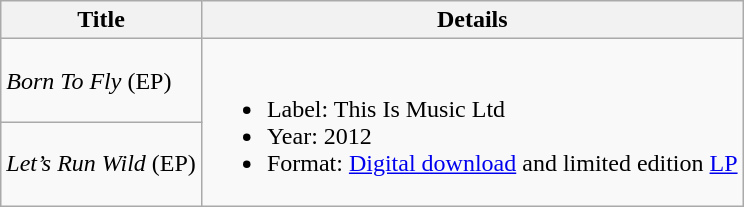<table class="wikitable">
<tr>
<th>Title</th>
<th>Details</th>
</tr>
<tr>
<td><em>Born To Fly</em> (EP)</td>
<td rowspan="2"><br><ul><li>Label: This Is Music Ltd</li><li>Year: 2012</li><li>Format: <a href='#'>Digital download</a> and limited edition <a href='#'>LP</a></li></ul></td>
</tr>
<tr>
<td><em>Let’s Run Wild</em> (EP)</td>
</tr>
</table>
